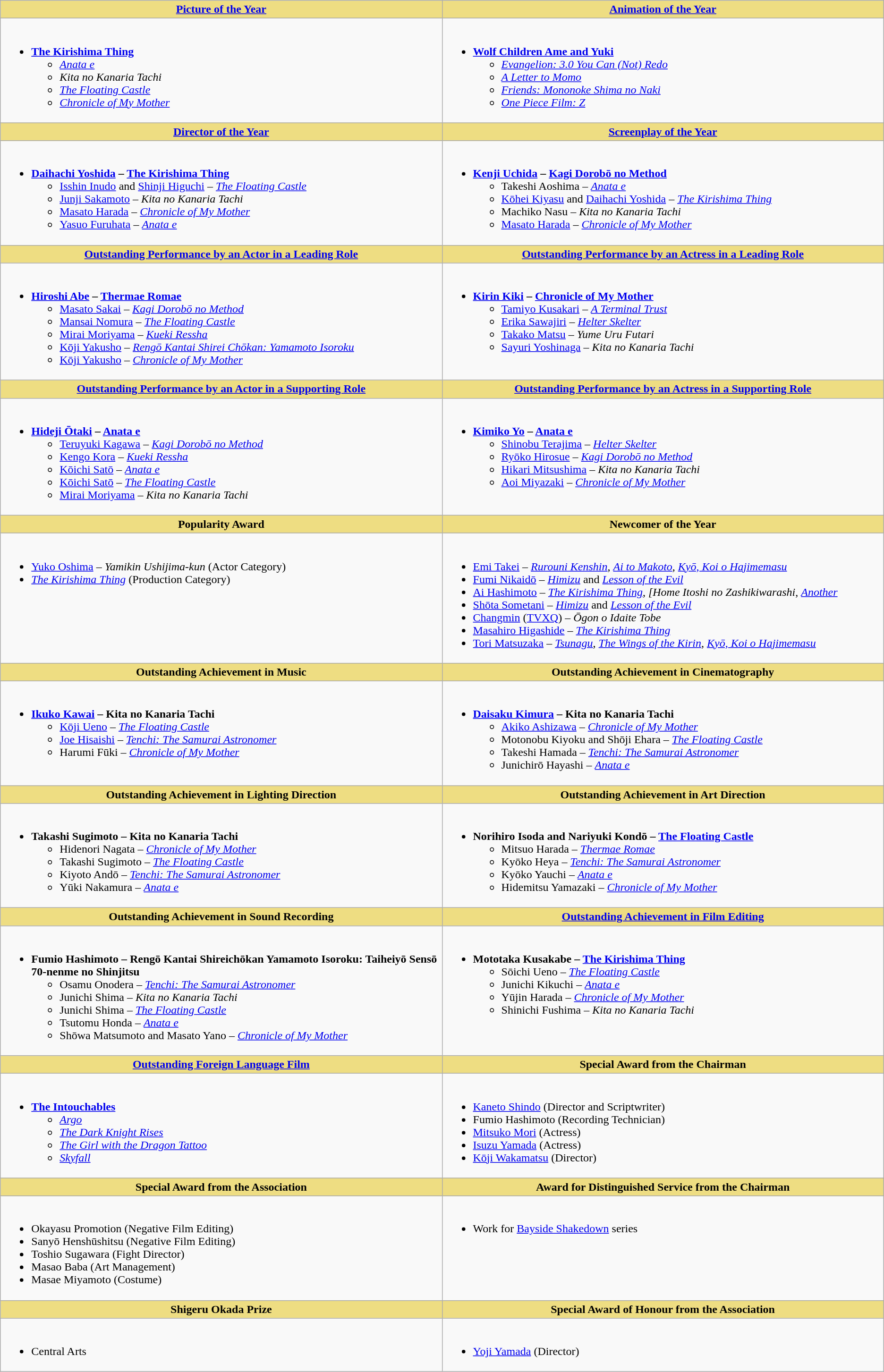<table class=wikitable>
<tr>
<th style="background:#EEDD82; width:50%"><a href='#'>Picture of the Year</a></th>
<th style="background:#EEDD82; width:50%"><a href='#'>Animation of the Year</a></th>
</tr>
<tr>
<td valign="top"><br><ul><li><strong><a href='#'>The Kirishima Thing</a></strong><ul><li><em><a href='#'>Anata e</a></em></li><li><em>Kita no Kanaria Tachi</em></li><li><em><a href='#'>The Floating Castle</a></em></li><li><em><a href='#'>Chronicle of My Mother</a></em></li></ul></li></ul></td>
<td valign="top"><br><ul><li><strong><a href='#'>Wolf Children Ame and Yuki</a></strong><ul><li><em><a href='#'>Evangelion: 3.0 You Can (Not) Redo</a></em></li><li><em><a href='#'>A Letter to Momo</a></em></li><li><em><a href='#'>Friends: Mononoke Shima no Naki</a></em></li><li><em><a href='#'>One Piece Film: Z</a></em></li></ul></li></ul></td>
</tr>
<tr>
<th style="background:#EEDD82"><a href='#'>Director of the Year</a></th>
<th style="background:#EEDD82"><a href='#'>Screenplay of the Year</a></th>
</tr>
<tr>
<td valign="top"><br><ul><li><strong><a href='#'>Daihachi Yoshida</a> – <a href='#'>The Kirishima Thing</a></strong><ul><li><a href='#'>Isshin Inudo</a> and <a href='#'>Shinji Higuchi</a> – <em><a href='#'>The Floating Castle</a></em></li><li><a href='#'>Junji Sakamoto</a> – <em>Kita no Kanaria Tachi</em></li><li><a href='#'>Masato Harada</a> – <em><a href='#'>Chronicle of My Mother</a></em></li><li><a href='#'>Yasuo Furuhata</a> – <em><a href='#'>Anata e</a></em></li></ul></li></ul></td>
<td valign="top"><br><ul><li><strong><a href='#'>Kenji Uchida</a> – <a href='#'>Kagi Dorobō no Method</a></strong><ul><li>Takeshi Aoshima – <em><a href='#'>Anata e</a></em></li><li><a href='#'>Kōhei Kiyasu</a> and <a href='#'>Daihachi Yoshida</a> – <em><a href='#'>The Kirishima Thing</a></em></li><li>Machiko Nasu – <em>Kita no Kanaria Tachi</em></li><li><a href='#'>Masato Harada</a> – <em><a href='#'>Chronicle of My Mother</a></em></li></ul></li></ul></td>
</tr>
<tr>
<th style="background:#EEDD82"><a href='#'>Outstanding Performance by an Actor in a Leading Role</a></th>
<th style="background:#EEDD82"><a href='#'>Outstanding Performance by an Actress in a Leading Role</a></th>
</tr>
<tr>
<td valign="top"><br><ul><li><strong><a href='#'>Hiroshi Abe</a> – <a href='#'>Thermae Romae</a></strong><ul><li><a href='#'>Masato Sakai</a> – <em><a href='#'>Kagi Dorobō no Method</a></em></li><li><a href='#'>Mansai Nomura</a> – <em><a href='#'>The Floating Castle</a></em></li><li><a href='#'>Mirai Moriyama</a> – <em><a href='#'>Kueki Ressha</a></em></li><li><a href='#'>Kōji Yakusho</a> – <em><a href='#'>Rengō Kantai Shirei Chōkan: Yamamoto Isoroku</a></em></li><li><a href='#'>Kōji Yakusho</a> – <em><a href='#'>Chronicle of My Mother</a></em></li></ul></li></ul></td>
<td valign="top"><br><ul><li><strong><a href='#'>Kirin Kiki</a> – <a href='#'>Chronicle of My Mother</a></strong><ul><li><a href='#'>Tamiyo Kusakari</a> – <em><a href='#'>A Terminal Trust</a></em></li><li><a href='#'>Erika Sawajiri</a> – <em><a href='#'>Helter Skelter</a></em></li><li><a href='#'>Takako Matsu</a> – <em>Yume Uru Futari</em></li><li><a href='#'>Sayuri Yoshinaga</a> – <em>Kita no Kanaria Tachi</em></li></ul></li></ul></td>
</tr>
<tr>
<th style="background:#EEDD82"><a href='#'>Outstanding Performance by an Actor in a Supporting Role</a></th>
<th style="background:#EEDD82"><a href='#'>Outstanding Performance by an Actress in a Supporting Role</a></th>
</tr>
<tr>
<td valign="top"><br><ul><li><strong><a href='#'>Hideji Ōtaki</a> – <a href='#'>Anata e</a></strong><ul><li><a href='#'>Teruyuki Kagawa</a> – <em><a href='#'>Kagi Dorobō no Method</a></em></li><li><a href='#'>Kengo Kora</a> – <em><a href='#'>Kueki Ressha</a></em></li><li><a href='#'>Kōichi Satō</a> – <em><a href='#'>Anata e</a></em></li><li><a href='#'>Kōichi Satō</a> – <em><a href='#'>The Floating Castle</a></em></li><li><a href='#'>Mirai Moriyama</a> – <em>Kita no Kanaria Tachi</em></li></ul></li></ul></td>
<td valign="top"><br><ul><li><strong><a href='#'>Kimiko Yo</a> – <a href='#'>Anata e</a></strong><ul><li><a href='#'>Shinobu Terajima</a> – <em><a href='#'>Helter Skelter</a></em></li><li><a href='#'>Ryōko Hirosue</a> – <em><a href='#'>Kagi Dorobō no Method</a></em></li><li><a href='#'>Hikari Mitsushima</a> – <em>Kita no Kanaria Tachi</em></li><li><a href='#'>Aoi Miyazaki</a> – <em><a href='#'>Chronicle of My Mother</a></em></li></ul></li></ul></td>
</tr>
<tr>
<th style="background:#EEDD82">Popularity Award</th>
<th style="background:#EEDD82">Newcomer of the Year</th>
</tr>
<tr>
<td valign="top"><br><ul><li><a href='#'>Yuko Oshima</a> – <em>Yamikin Ushijima-kun</em> (Actor Category)</li><li><em><a href='#'>The Kirishima Thing</a></em> (Production Category)</li></ul></td>
<td valign="top"><br><ul><li><a href='#'>Emi Takei</a> – <em><a href='#'>Rurouni Kenshin</a></em>, <em><a href='#'>Ai to Makoto</a></em>, <em><a href='#'>Kyō, Koi o Hajimemasu</a></em></li><li><a href='#'>Fumi Nikaidō</a> – <em><a href='#'>Himizu</a></em> and <em><a href='#'>Lesson of the Evil</a></em></li><li><a href='#'>Ai Hashimoto</a> – <em><a href='#'>The Kirishima Thing</a></em>, <em>[Home Itoshi no Zashikiwarashi</em>, <em><a href='#'>Another</a></em></li><li><a href='#'>Shōta Sometani</a> – <em><a href='#'>Himizu</a></em> and <em><a href='#'>Lesson of the Evil</a></em></li><li><a href='#'>Changmin</a> (<a href='#'>TVXQ</a>) – <em>Ōgon o Idaite Tobe</em></li><li><a href='#'>Masahiro Higashide</a> – <em><a href='#'>The Kirishima Thing</a></em></li><li><a href='#'>Tori Matsuzaka</a> – <em><a href='#'>Tsunagu</a></em>, <em><a href='#'>The Wings of the Kirin</a></em>, <em><a href='#'>Kyō, Koi o Hajimemasu</a></em></li></ul></td>
</tr>
<tr>
<th style="background:#EEDD82">Outstanding Achievement in Music</th>
<th style="background:#EEDD82">Outstanding Achievement in Cinematography</th>
</tr>
<tr>
<td valign="top"><br><ul><li><strong><a href='#'>Ikuko Kawai</a> – Kita no Kanaria Tachi</strong><ul><li><a href='#'>Kōji Ueno</a> – <em><a href='#'>The Floating Castle</a></em></li><li><a href='#'>Joe Hisaishi</a> – <em><a href='#'>Tenchi: The Samurai Astronomer</a></em></li><li>Harumi Fūki – <em><a href='#'>Chronicle of My Mother</a></em></li></ul></li></ul></td>
<td valign="top"><br><ul><li><strong><a href='#'>Daisaku Kimura</a> – Kita no Kanaria Tachi</strong><ul><li><a href='#'>Akiko Ashizawa</a> – <em><a href='#'>Chronicle of My Mother</a></em></li><li>Motonobu Kiyoku and Shōji Ehara – <em><a href='#'>The Floating Castle</a></em></li><li>Takeshi Hamada – <em><a href='#'>Tenchi: The Samurai Astronomer</a></em></li><li>Junichirō Hayashi – <em><a href='#'>Anata e</a></em></li></ul></li></ul></td>
</tr>
<tr>
<th style="background:#EEDD82">Outstanding Achievement in Lighting Direction</th>
<th style="background:#EEDD82">Outstanding Achievement in Art Direction</th>
</tr>
<tr>
<td valign="top"><br><ul><li><strong>Takashi Sugimoto – Kita no Kanaria Tachi</strong><ul><li>Hidenori Nagata – <em><a href='#'>Chronicle of My Mother</a></em></li><li>Takashi Sugimoto – <em><a href='#'>The Floating Castle</a></em></li><li>Kiyoto Andō – <em><a href='#'>Tenchi: The Samurai Astronomer</a></em></li><li>Yūki Nakamura – <em><a href='#'>Anata e</a></em></li></ul></li></ul></td>
<td valign="top"><br><ul><li><strong>Norihiro Isoda and Nariyuki Kondō – <a href='#'>The Floating Castle</a></strong><ul><li>Mitsuo Harada – <em><a href='#'>Thermae Romae</a></em></li><li>Kyōko Heya – <em><a href='#'>Tenchi: The Samurai Astronomer</a></em></li><li>Kyōko Yauchi – <em><a href='#'>Anata e</a></em></li><li>Hidemitsu Yamazaki – <em><a href='#'>Chronicle of My Mother</a></em></li></ul></li></ul></td>
</tr>
<tr>
<th style="background:#EEDD82">Outstanding Achievement in Sound Recording</th>
<th style="background:#EEDD82"><a href='#'>Outstanding Achievement in Film Editing</a></th>
</tr>
<tr>
<td valign="top"><br><ul><li><strong>Fumio Hashimoto – Rengō Kantai Shireichōkan Yamamoto Isoroku: Taiheiyō Sensō 70-nenme no Shinjitsu</strong><ul><li>Osamu Onodera – <em><a href='#'>Tenchi: The Samurai Astronomer</a></em></li><li>Junichi Shima – <em>Kita no Kanaria Tachi</em></li><li>Junichi Shima – <em><a href='#'>The Floating Castle</a></em></li><li>Tsutomu Honda – <em><a href='#'>Anata e</a></em></li><li>Shōwa Matsumoto and Masato Yano – <em><a href='#'>Chronicle of My Mother</a></em></li></ul></li></ul></td>
<td valign="top"><br><ul><li><strong>Mototaka Kusakabe – <a href='#'>The Kirishima Thing</a></strong><ul><li>Sōichi Ueno – <em><a href='#'>The Floating Castle</a></em></li><li>Junichi Kikuchi – <em><a href='#'>Anata e</a></em></li><li>Yūjin Harada – <em><a href='#'>Chronicle of My Mother</a></em></li><li>Shinichi Fushima – <em>Kita no Kanaria Tachi</em></li></ul></li></ul></td>
</tr>
<tr>
<th style="background:#EEDD82"><a href='#'>Outstanding Foreign Language Film</a></th>
<th style="background:#EEDD82">Special Award from the Chairman</th>
</tr>
<tr>
<td valign="top"><br><ul><li><strong><a href='#'>The Intouchables</a></strong><ul><li><em><a href='#'>Argo</a></em></li><li><em><a href='#'>The Dark Knight Rises</a></em></li><li><em><a href='#'>The Girl with the Dragon Tattoo</a></em></li><li><em><a href='#'>Skyfall</a></em></li></ul></li></ul></td>
<td valign="top"><br><ul><li><a href='#'>Kaneto Shindo</a> (Director and Scriptwriter)</li><li>Fumio Hashimoto (Recording Technician)</li><li><a href='#'>Mitsuko Mori</a> (Actress)</li><li><a href='#'>Isuzu Yamada</a> (Actress)</li><li><a href='#'>Kōji Wakamatsu</a> (Director)</li></ul></td>
</tr>
<tr>
<th style="background:#EEDD82">Special Award from the Association</th>
<th style="background:#EEDD82">Award for Distinguished Service from the Chairman</th>
</tr>
<tr>
<td valign="top"><br><ul><li>Okayasu Promotion (Negative Film Editing)</li><li>Sanyō Henshūshitsu (Negative Film Editing)</li><li>Toshio Sugawara (Fight Director)</li><li>Masao Baba (Art Management)</li><li>Masae Miyamoto (Costume)</li></ul></td>
<td valign="top"><br><ul><li>Work for <a href='#'>Bayside Shakedown</a> series</li></ul></td>
</tr>
<tr>
<th style="background:#EEDD82">Shigeru Okada Prize</th>
<th style="background:#EEDD82">Special Award of Honour from the Association</th>
</tr>
<tr>
<td valign="top"><br><ul><li>Central Arts</li></ul></td>
<td valign="top"><br><ul><li><a href='#'>Yoji Yamada</a> (Director)</li></ul></td>
</tr>
</table>
